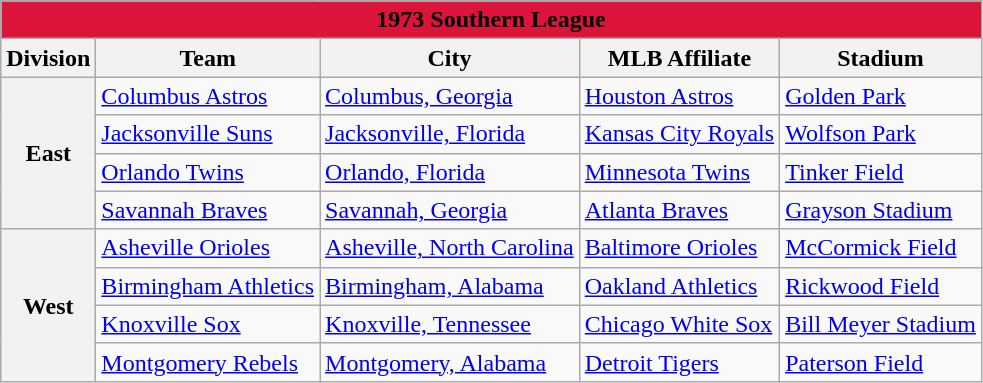<table class="wikitable" style="width:auto">
<tr>
<td bgcolor="#DC143C" align="center" colspan="7"><strong><span>1973 Southern League</span></strong></td>
</tr>
<tr>
<th>Division</th>
<th>Team</th>
<th>City</th>
<th>MLB Affiliate</th>
<th>Stadium</th>
</tr>
<tr>
<th rowspan="4">East</th>
<td><a href='#'>Columbus Astros</a></td>
<td><a href='#'>Columbus, Georgia</a></td>
<td><a href='#'>Houston Astros</a></td>
<td><a href='#'>Golden Park</a></td>
</tr>
<tr>
<td><a href='#'>Jacksonville Suns</a></td>
<td><a href='#'>Jacksonville, Florida</a></td>
<td><a href='#'>Kansas City Royals</a></td>
<td><a href='#'>Wolfson Park</a></td>
</tr>
<tr>
<td><a href='#'>Orlando Twins</a></td>
<td><a href='#'>Orlando, Florida</a></td>
<td><a href='#'>Minnesota Twins</a></td>
<td><a href='#'>Tinker Field</a></td>
</tr>
<tr>
<td><a href='#'>Savannah Braves</a></td>
<td><a href='#'>Savannah, Georgia</a></td>
<td><a href='#'>Atlanta Braves</a></td>
<td><a href='#'>Grayson Stadium</a></td>
</tr>
<tr>
<th rowspan="4">West</th>
<td><a href='#'>Asheville Orioles</a></td>
<td><a href='#'>Asheville, North Carolina</a></td>
<td><a href='#'>Baltimore Orioles</a></td>
<td><a href='#'>McCormick Field</a></td>
</tr>
<tr>
<td><a href='#'>Birmingham Athletics</a></td>
<td><a href='#'>Birmingham, Alabama</a></td>
<td><a href='#'>Oakland Athletics</a></td>
<td><a href='#'>Rickwood Field</a></td>
</tr>
<tr>
<td><a href='#'>Knoxville Sox</a></td>
<td><a href='#'>Knoxville, Tennessee</a></td>
<td><a href='#'>Chicago White Sox</a></td>
<td><a href='#'>Bill Meyer Stadium</a></td>
</tr>
<tr>
<td><a href='#'>Montgomery Rebels</a></td>
<td><a href='#'>Montgomery, Alabama</a></td>
<td><a href='#'>Detroit Tigers</a></td>
<td><a href='#'>Paterson Field</a></td>
</tr>
</table>
